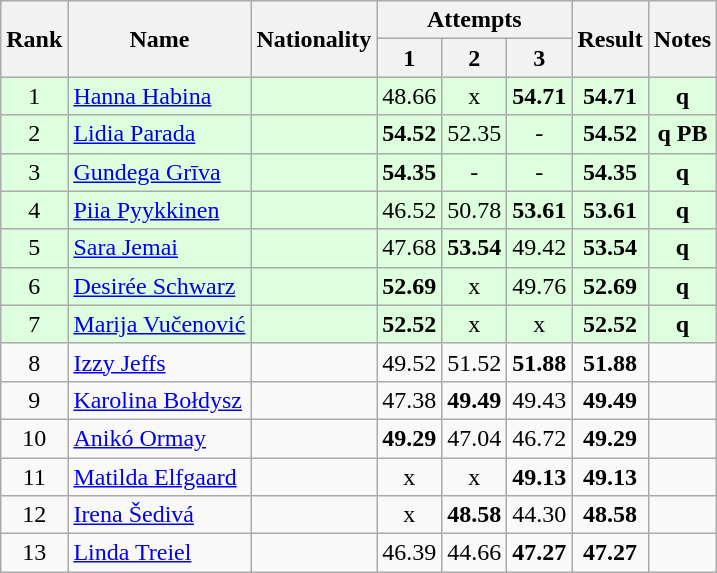<table class="wikitable sortable" style="text-align:center">
<tr>
<th rowspan=2>Rank</th>
<th rowspan=2>Name</th>
<th rowspan=2>Nationality</th>
<th colspan=3>Attempts</th>
<th rowspan=2>Result</th>
<th rowspan=2>Notes</th>
</tr>
<tr>
<th>1</th>
<th>2</th>
<th>3</th>
</tr>
<tr bgcolor=ddffdd>
<td>1</td>
<td align=left><a href='#'>Hanna Habina</a></td>
<td align=left></td>
<td>48.66</td>
<td>x</td>
<td><strong>54.71</strong></td>
<td><strong>54.71</strong></td>
<td><strong>q</strong></td>
</tr>
<tr bgcolor=ddffdd>
<td>2</td>
<td align=left><a href='#'>Lidia Parada</a></td>
<td align=left></td>
<td><strong>54.52</strong></td>
<td>52.35</td>
<td>-</td>
<td><strong>54.52</strong></td>
<td><strong>q PB</strong></td>
</tr>
<tr bgcolor=ddffdd>
<td>3</td>
<td align=left><a href='#'>Gundega Grīva</a></td>
<td align=left></td>
<td><strong>54.35</strong></td>
<td>-</td>
<td>-</td>
<td><strong>54.35</strong></td>
<td><strong>q</strong></td>
</tr>
<tr bgcolor=ddffdd>
<td>4</td>
<td align=left><a href='#'>Piia Pyykkinen</a></td>
<td align=left></td>
<td>46.52</td>
<td>50.78</td>
<td><strong>53.61</strong></td>
<td><strong>53.61</strong></td>
<td><strong>q</strong></td>
</tr>
<tr bgcolor=ddffdd>
<td>5</td>
<td align=left><a href='#'>Sara Jemai</a></td>
<td align=left></td>
<td>47.68</td>
<td><strong>53.54</strong></td>
<td>49.42</td>
<td><strong>53.54</strong></td>
<td><strong>q</strong></td>
</tr>
<tr bgcolor=ddffdd>
<td>6</td>
<td align=left><a href='#'>Desirée Schwarz</a></td>
<td align=left></td>
<td><strong>52.69</strong></td>
<td>x</td>
<td>49.76</td>
<td><strong>52.69</strong></td>
<td><strong>q</strong></td>
</tr>
<tr bgcolor=ddffdd>
<td>7</td>
<td align=left><a href='#'>Marija Vučenović</a></td>
<td align=left></td>
<td><strong>52.52</strong></td>
<td>x</td>
<td>x</td>
<td><strong>52.52</strong></td>
<td><strong>q</strong></td>
</tr>
<tr>
<td>8</td>
<td align=left><a href='#'>Izzy Jeffs</a></td>
<td align=left></td>
<td>49.52</td>
<td>51.52</td>
<td><strong>51.88</strong></td>
<td><strong>51.88</strong></td>
<td></td>
</tr>
<tr>
<td>9</td>
<td align=left><a href='#'>Karolina Bołdysz</a></td>
<td align=left></td>
<td>47.38</td>
<td><strong>49.49</strong></td>
<td>49.43</td>
<td><strong>49.49</strong></td>
<td></td>
</tr>
<tr>
<td>10</td>
<td align=left><a href='#'>Anikó Ormay</a></td>
<td align=left></td>
<td><strong>49.29</strong></td>
<td>47.04</td>
<td>46.72</td>
<td><strong>49.29</strong></td>
<td></td>
</tr>
<tr>
<td>11</td>
<td align=left><a href='#'>Matilda Elfgaard</a></td>
<td align=left></td>
<td>x</td>
<td>x</td>
<td><strong>49.13</strong></td>
<td><strong>49.13</strong></td>
<td></td>
</tr>
<tr>
<td>12</td>
<td align=left><a href='#'>Irena Šedivá</a></td>
<td align=left></td>
<td>x</td>
<td><strong>48.58</strong></td>
<td>44.30</td>
<td><strong>48.58</strong></td>
<td></td>
</tr>
<tr>
<td>13</td>
<td align=left><a href='#'>Linda Treiel</a></td>
<td align=left></td>
<td>46.39</td>
<td>44.66</td>
<td><strong>47.27</strong></td>
<td><strong>47.27</strong></td>
<td></td>
</tr>
</table>
